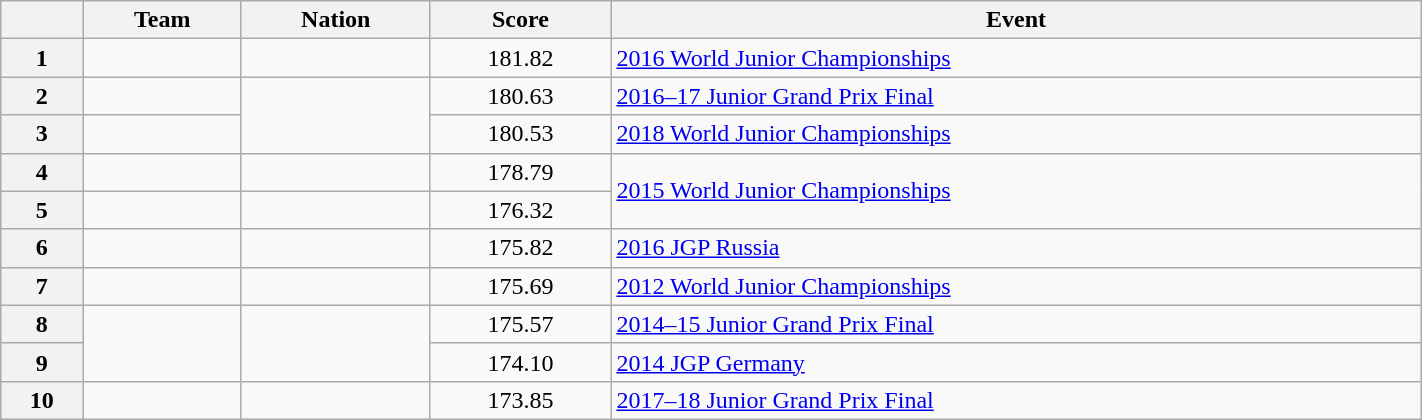<table class="wikitable unsortable" style="text-align:left; width:75%">
<tr>
<th scope="col"></th>
<th scope="col">Team</th>
<th scope="col">Nation</th>
<th scope="col">Score</th>
<th scope="col">Event</th>
</tr>
<tr>
<th scope="row">1</th>
<td></td>
<td></td>
<td style="text-align:center">181.82</td>
<td><a href='#'>2016 World Junior Championships</a></td>
</tr>
<tr>
<th scope="row">2</th>
<td></td>
<td rowspan="2"></td>
<td style="text-align:center">180.63</td>
<td><a href='#'>2016–17 Junior Grand Prix Final</a></td>
</tr>
<tr>
<th scope="row">3</th>
<td></td>
<td style="text-align:center">180.53</td>
<td><a href='#'>2018 World Junior Championships</a></td>
</tr>
<tr>
<th scope="row">4</th>
<td></td>
<td></td>
<td style="text-align:center">178.79</td>
<td rowspan="2"><a href='#'>2015 World Junior Championships</a></td>
</tr>
<tr>
<th scope="row">5</th>
<td></td>
<td></td>
<td style="text-align:center">176.32</td>
</tr>
<tr>
<th scope="row">6</th>
<td></td>
<td></td>
<td style="text-align:center">175.82</td>
<td><a href='#'>2016 JGP Russia</a></td>
</tr>
<tr>
<th scope="row">7</th>
<td></td>
<td></td>
<td style="text-align:center">175.69</td>
<td><a href='#'>2012 World Junior Championships</a></td>
</tr>
<tr>
<th scope="row">8</th>
<td rowspan="2"></td>
<td rowspan="2"></td>
<td style="text-align:center">175.57</td>
<td><a href='#'>2014–15 Junior Grand Prix Final</a></td>
</tr>
<tr>
<th scope="row">9</th>
<td style="text-align:center">174.10</td>
<td><a href='#'>2014 JGP Germany</a></td>
</tr>
<tr>
<th scope="row">10</th>
<td></td>
<td></td>
<td style="text-align:center">173.85</td>
<td><a href='#'>2017–18 Junior Grand Prix Final</a></td>
</tr>
</table>
